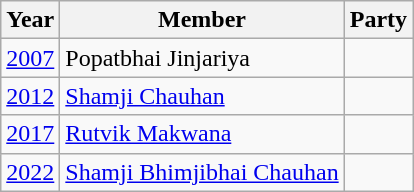<table class="wikitable sortable">
<tr>
<th>Year</th>
<th>Member</th>
<th colspan="2">Party</th>
</tr>
<tr>
<td><a href='#'>2007</a></td>
<td>Popatbhai Jinjariya</td>
<td></td>
</tr>
<tr>
<td><a href='#'>2012</a></td>
<td><a href='#'>Shamji Chauhan</a></td>
<td></td>
</tr>
<tr>
<td><a href='#'>2017</a></td>
<td><a href='#'>Rutvik Makwana</a></td>
<td></td>
</tr>
<tr>
<td><a href='#'>2022</a></td>
<td><a href='#'>Shamji Bhimjibhai Chauhan</a></td>
<td></td>
</tr>
</table>
